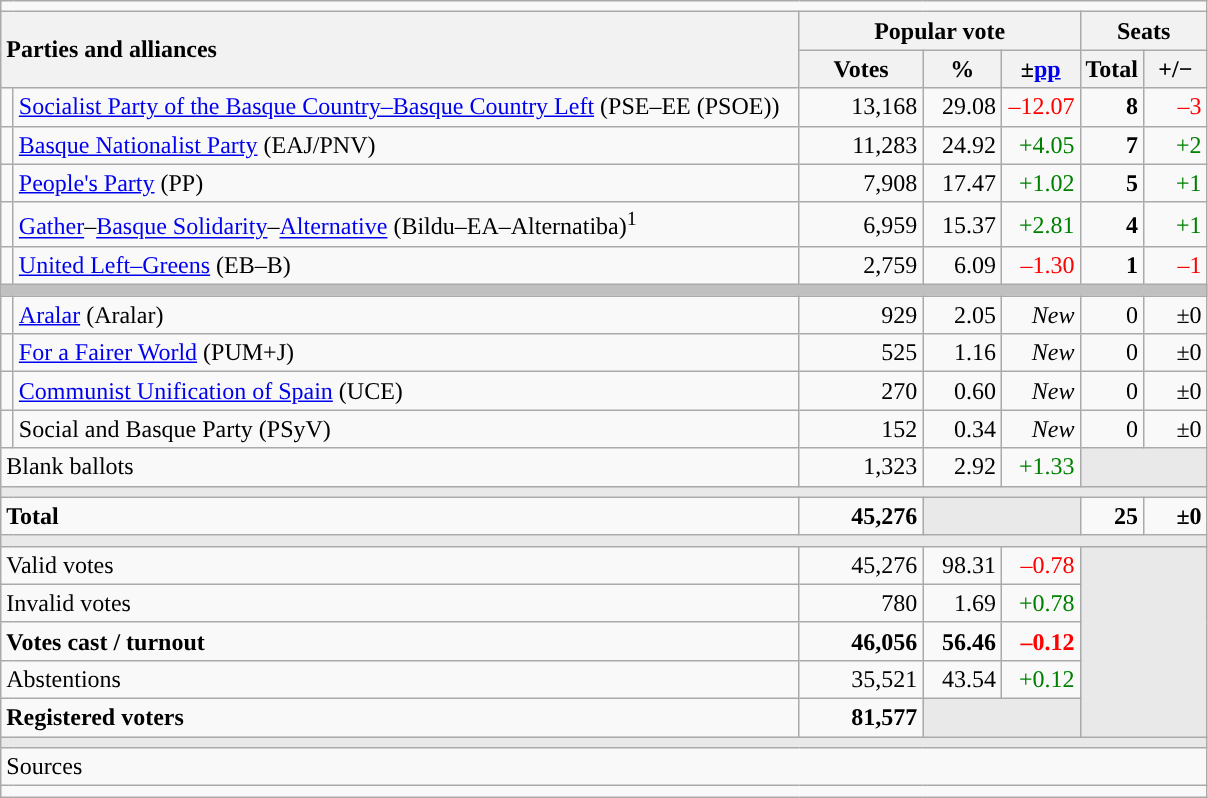<table class="wikitable" style="text-align:right;">
<tr>
<td colspan="7"></td>
</tr>
<tr>
<th style="text-align:left;" rowspan="2" colspan="2" width="525">Parties and alliances</th>
<th colspan="3">Popular vote</th>
<th colspan="2">Seats</th>
</tr>
<tr>
<th width="75">Votes</th>
<th width="45">%</th>
<th width="45">±<a href='#'>pp</a></th>
<th width="35">Total</th>
<th width="35">+/−</th>
</tr>
<tr>
<td width="1" style="color:inherit;background:"></td>
<td align="left"><a href='#'>Socialist Party of the Basque Country–Basque Country Left</a> (PSE–EE (PSOE))</td>
<td>13,168</td>
<td>29.08</td>
<td style="color:red;">–12.07</td>
<td><strong>8</strong></td>
<td style="color:red;">–3</td>
</tr>
<tr>
<td style="color:inherit;background:"></td>
<td align="left"><a href='#'>Basque Nationalist Party</a> (EAJ/PNV)</td>
<td>11,283</td>
<td>24.92</td>
<td style="color:green;">+4.05</td>
<td><strong>7</strong></td>
<td style="color:green;">+2</td>
</tr>
<tr>
<td style="color:inherit;background:"></td>
<td align="left"><a href='#'>People's Party</a> (PP)</td>
<td>7,908</td>
<td>17.47</td>
<td style="color:green;">+1.02</td>
<td><strong>5</strong></td>
<td style="color:green;">+1</td>
</tr>
<tr>
<td style="color:inherit;background:"></td>
<td align="left"><a href='#'>Gather</a>–<a href='#'>Basque Solidarity</a>–<a href='#'>Alternative</a> (Bildu–EA–Alternatiba)<sup>1</sup></td>
<td>6,959</td>
<td>15.37</td>
<td style="color:green;">+2.81</td>
<td><strong>4</strong></td>
<td style="color:green;">+1</td>
</tr>
<tr>
<td style="color:inherit;background:"></td>
<td align="left"><a href='#'>United Left–Greens</a> (EB–B)</td>
<td>2,759</td>
<td>6.09</td>
<td style="color:red;">–1.30</td>
<td><strong>1</strong></td>
<td style="color:red;">–1</td>
</tr>
<tr>
<td colspan="7" bgcolor="#C0C0C0"></td>
</tr>
<tr>
<td style="color:inherit;background:"></td>
<td align="left"><a href='#'>Aralar</a> (Aralar)</td>
<td>929</td>
<td>2.05</td>
<td><em>New</em></td>
<td>0</td>
<td>±0</td>
</tr>
<tr>
<td style="color:inherit;background:"></td>
<td align="left"><a href='#'>For a Fairer World</a> (PUM+J)</td>
<td>525</td>
<td>1.16</td>
<td><em>New</em></td>
<td>0</td>
<td>±0</td>
</tr>
<tr>
<td style="color:inherit;background:"></td>
<td align="left"><a href='#'>Communist Unification of Spain</a> (UCE)</td>
<td>270</td>
<td>0.60</td>
<td><em>New</em></td>
<td>0</td>
<td>±0</td>
</tr>
<tr>
<td style="color:inherit;background:"></td>
<td align="left">Social and Basque Party (PSyV)</td>
<td>152</td>
<td>0.34</td>
<td><em>New</em></td>
<td>0</td>
<td>±0</td>
</tr>
<tr>
<td align="left" colspan="2">Blank ballots</td>
<td>1,323</td>
<td>2.92</td>
<td style="color:green;">+1.33</td>
<td bgcolor="#E9E9E9" colspan="2"></td>
</tr>
<tr>
<td colspan="7" bgcolor="#E9E9E9"></td>
</tr>
<tr style="font-weight:bold;">
<td align="left" colspan="2">Total</td>
<td>45,276</td>
<td bgcolor="#E9E9E9" colspan="2"></td>
<td>25</td>
<td>±0</td>
</tr>
<tr>
<td colspan="7" bgcolor="#E9E9E9"></td>
</tr>
<tr>
<td align="left" colspan="2">Valid votes</td>
<td>45,276</td>
<td>98.31</td>
<td style="color:red;">–0.78</td>
<td bgcolor="#E9E9E9" colspan="2" rowspan="5"></td>
</tr>
<tr>
<td align="left" colspan="2">Invalid votes</td>
<td>780</td>
<td>1.69</td>
<td style="color:green;">+0.78</td>
</tr>
<tr style="font-weight:bold;">
<td align="left" colspan="2">Votes cast / turnout</td>
<td>46,056</td>
<td>56.46</td>
<td style="color:red;">–0.12</td>
</tr>
<tr>
<td align="left" colspan="2">Abstentions</td>
<td>35,521</td>
<td>43.54</td>
<td style="color:green;">+0.12</td>
</tr>
<tr style="font-weight:bold;">
<td align="left" colspan="2">Registered voters</td>
<td>81,577</td>
<td bgcolor="#E9E9E9" colspan="2"></td>
</tr>
<tr>
<td colspan="7" bgcolor="#E9E9E9"></td>
</tr>
<tr>
<td align="left" colspan="7">Sources</td>
</tr>
<tr>
<td colspan="7" style="text-align:left; max-width:790px;"></td>
</tr>
</table>
